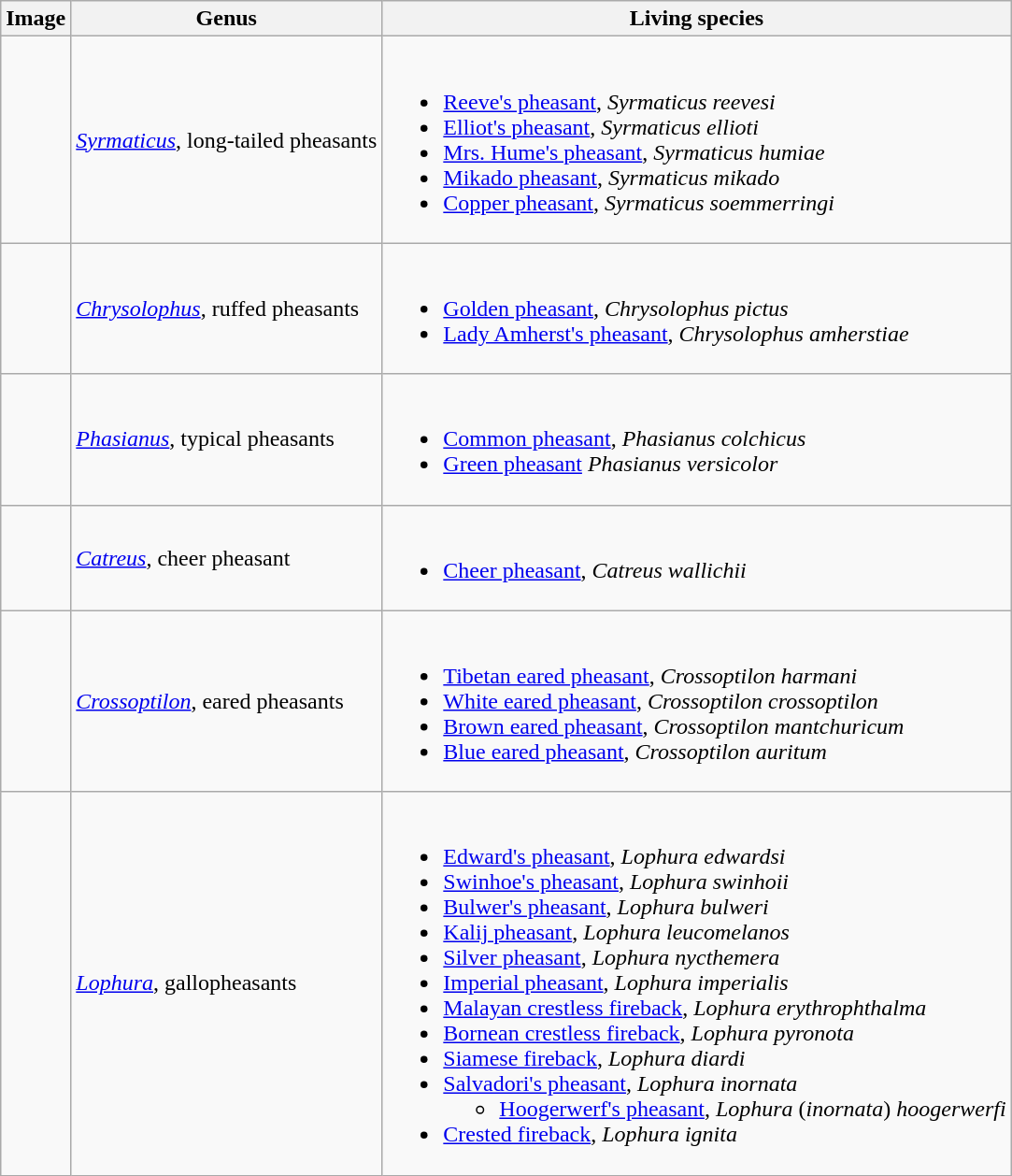<table class="wikitable">
<tr>
<th>Image</th>
<th>Genus</th>
<th>Living species</th>
</tr>
<tr>
<td></td>
<td><em><a href='#'>Syrmaticus</a></em>, long-tailed pheasants</td>
<td><br><ul><li><a href='#'>Reeve's pheasant</a>, <em>Syrmaticus reevesi</em></li><li><a href='#'>Elliot's pheasant</a>, <em>Syrmaticus ellioti</em></li><li><a href='#'>Mrs. Hume's pheasant</a>, <em>Syrmaticus humiae</em></li><li><a href='#'>Mikado pheasant</a>, <em>Syrmaticus mikado</em></li><li><a href='#'>Copper pheasant</a>, <em>Syrmaticus soemmerringi</em></li></ul></td>
</tr>
<tr>
<td></td>
<td><em><a href='#'>Chrysolophus</a></em>, ruffed pheasants</td>
<td><br><ul><li><a href='#'>Golden pheasant</a>, <em>Chrysolophus pictus</em></li><li><a href='#'>Lady Amherst's pheasant</a>, <em>Chrysolophus amherstiae</em></li></ul></td>
</tr>
<tr>
<td></td>
<td><em><a href='#'>Phasianus</a></em>, typical pheasants</td>
<td><br><ul><li><a href='#'>Common pheasant</a>, <em>Phasianus colchicus</em></li><li><a href='#'>Green pheasant</a> <em>Phasianus versicolor</em></li></ul></td>
</tr>
<tr>
<td></td>
<td><em><a href='#'>Catreus</a></em>, cheer pheasant</td>
<td><br><ul><li><a href='#'>Cheer pheasant</a>, <em>Catreus wallichii</em></li></ul></td>
</tr>
<tr>
<td></td>
<td><em><a href='#'>Crossoptilon</a></em>, eared pheasants</td>
<td><br><ul><li><a href='#'>Tibetan eared pheasant</a>, <em>Crossoptilon harmani</em></li><li><a href='#'>White eared pheasant</a>, <em>Crossoptilon crossoptilon</em></li><li><a href='#'>Brown eared pheasant</a>, <em>Crossoptilon mantchuricum</em></li><li><a href='#'>Blue eared pheasant</a>, <em>Crossoptilon auritum</em></li></ul></td>
</tr>
<tr>
<td></td>
<td><em><a href='#'>Lophura</a></em>, gallopheasants</td>
<td><br><ul><li><a href='#'>Edward's pheasant</a>, <em>Lophura edwardsi</em></li><li><a href='#'>Swinhoe's pheasant</a>, <em>Lophura swinhoii</em></li><li><a href='#'>Bulwer's pheasant</a>, <em>Lophura bulweri</em></li><li><a href='#'>Kalij pheasant</a>, <em>Lophura leucomelanos</em></li><li><a href='#'>Silver pheasant</a>, <em>Lophura nycthemera</em></li><li><a href='#'>Imperial pheasant</a>, <em>Lophura imperialis</em></li><li><a href='#'>Malayan crestless fireback</a>, <em>Lophura erythrophthalma</em></li><li><a href='#'>Bornean crestless fireback</a>, <em>Lophura pyronota</em></li><li><a href='#'>Siamese fireback</a>, <em>Lophura diardi</em></li><li><a href='#'>Salvadori's pheasant</a>, <em>Lophura inornata</em><ul><li><a href='#'>Hoogerwerf's pheasant</a>, <em>Lophura </em>(<em>inornata</em>) <em>hoogerwerfi</em></li></ul></li><li><a href='#'>Crested fireback</a>, <em>Lophura ignita</em></li></ul></td>
</tr>
</table>
